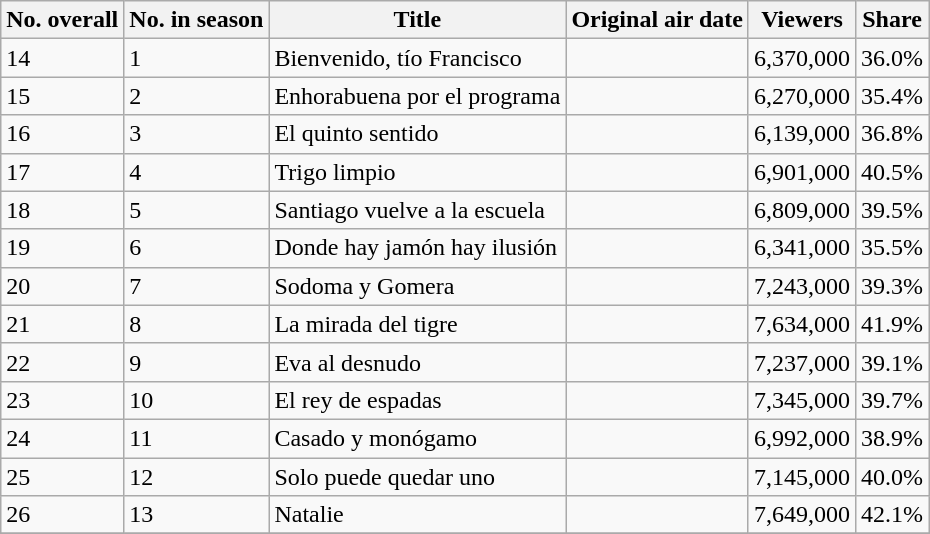<table class="wikitable">
<tr>
<th>No. overall</th>
<th>No. in season</th>
<th>Title</th>
<th>Original air date</th>
<th>Viewers</th>
<th>Share</th>
</tr>
<tr ---->
<td>14</td>
<td>1</td>
<td>Bienvenido, tío Francisco</td>
<td></td>
<td>6,370,000</td>
<td>36.0%</td>
</tr>
<tr ---->
<td>15</td>
<td>2</td>
<td>Enhorabuena por el programa</td>
<td></td>
<td>6,270,000</td>
<td>35.4%</td>
</tr>
<tr ---->
<td>16</td>
<td>3</td>
<td>El quinto sentido</td>
<td></td>
<td>6,139,000</td>
<td>36.8%</td>
</tr>
<tr ---->
<td>17</td>
<td>4</td>
<td>Trigo limpio</td>
<td></td>
<td>6,901,000</td>
<td>40.5%</td>
</tr>
<tr ---->
<td>18</td>
<td>5</td>
<td>Santiago vuelve a la escuela</td>
<td></td>
<td>6,809,000</td>
<td>39.5%</td>
</tr>
<tr ---->
<td>19</td>
<td>6</td>
<td>Donde hay jamón hay ilusión</td>
<td></td>
<td>6,341,000</td>
<td>35.5%</td>
</tr>
<tr ---->
<td>20</td>
<td>7</td>
<td>Sodoma y Gomera</td>
<td></td>
<td>7,243,000</td>
<td>39.3%</td>
</tr>
<tr ---->
<td>21</td>
<td>8</td>
<td>La mirada del tigre</td>
<td></td>
<td>7,634,000</td>
<td>41.9%</td>
</tr>
<tr ---->
<td>22</td>
<td>9</td>
<td>Eva al desnudo</td>
<td></td>
<td>7,237,000</td>
<td>39.1%</td>
</tr>
<tr ---->
<td>23</td>
<td>10</td>
<td>El rey de espadas</td>
<td></td>
<td>7,345,000</td>
<td>39.7%</td>
</tr>
<tr ---->
<td>24</td>
<td>11</td>
<td>Casado y monógamo</td>
<td></td>
<td>6,992,000</td>
<td>38.9%</td>
</tr>
<tr ---->
<td>25</td>
<td>12</td>
<td>Solo puede quedar uno</td>
<td></td>
<td>7,145,000</td>
<td>40.0%</td>
</tr>
<tr ---->
<td>26</td>
<td>13</td>
<td>Natalie</td>
<td></td>
<td>7,649,000</td>
<td>42.1%</td>
</tr>
<tr>
</tr>
</table>
